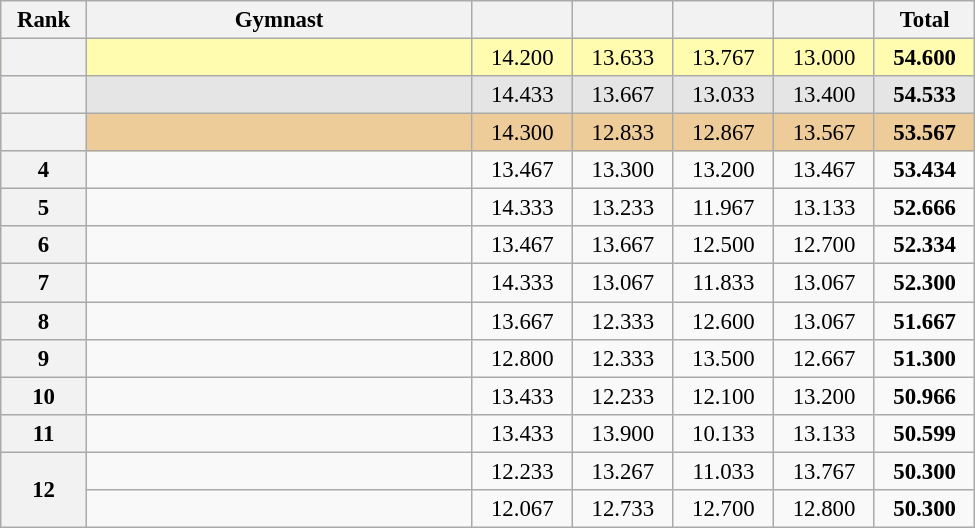<table class="wikitable sortable" style="text-align:center; font-size:95%">
<tr>
<th scope="col" style="width:50px;">Rank</th>
<th scope="col" style="width:250px;">Gymnast</th>
<th scope="col" style="width:60px;"></th>
<th scope="col" style="width:60px;"></th>
<th scope="col" style="width:60px;"></th>
<th scope="col" style="width:60px;"></th>
<th scope="col" style="width:60px;">Total</th>
</tr>
<tr style="background:#fffcaf;">
<th scope=row style="text-align:center"></th>
<td align=left></td>
<td>14.200</td>
<td>13.633</td>
<td>13.767</td>
<td>13.000</td>
<td><strong>54.600</strong></td>
</tr>
<tr style="background:#e5e5e5;">
<th scope=row style="text-align:center"></th>
<td align=left></td>
<td>14.433</td>
<td>13.667</td>
<td>13.033</td>
<td>13.400</td>
<td><strong>54.533</strong></td>
</tr>
<tr style="background:#ec9;">
<th scope=row style="text-align:center"></th>
<td align=left></td>
<td>14.300</td>
<td>12.833</td>
<td>12.867</td>
<td>13.567</td>
<td><strong>53.567</strong></td>
</tr>
<tr>
<th scope=row style="text-align:center">4</th>
<td align=left></td>
<td>13.467</td>
<td>13.300</td>
<td>13.200</td>
<td>13.467</td>
<td><strong>53.434</strong></td>
</tr>
<tr>
<th scope=row style="text-align:center">5</th>
<td align=left></td>
<td>14.333</td>
<td>13.233</td>
<td>11.967</td>
<td>13.133</td>
<td><strong>52.666</strong></td>
</tr>
<tr>
<th scope=row style="text-align:center">6</th>
<td align=left></td>
<td>13.467</td>
<td>13.667</td>
<td>12.500</td>
<td>12.700</td>
<td><strong>52.334</strong></td>
</tr>
<tr>
<th scope=row style="text-align:center">7</th>
<td align=left></td>
<td>14.333</td>
<td>13.067</td>
<td>11.833</td>
<td>13.067</td>
<td><strong>52.300</strong></td>
</tr>
<tr>
<th scope=row style="text-align:center">8</th>
<td align=left></td>
<td>13.667</td>
<td>12.333</td>
<td>12.600</td>
<td>13.067</td>
<td><strong>51.667</strong></td>
</tr>
<tr>
<th scope=row style="text-align:center">9</th>
<td align=left></td>
<td>12.800</td>
<td>12.333</td>
<td>13.500</td>
<td>12.667</td>
<td><strong>51.300</strong></td>
</tr>
<tr>
<th scope=row style="text-align:center">10</th>
<td align=left></td>
<td>13.433</td>
<td>12.233</td>
<td>12.100</td>
<td>13.200</td>
<td><strong>50.966</strong></td>
</tr>
<tr>
<th scope=row style="text-align:center">11</th>
<td align=left></td>
<td>13.433</td>
<td>13.900</td>
<td>10.133</td>
<td>13.133</td>
<td><strong>50.599</strong></td>
</tr>
<tr>
<th rowspan="2" scope=row style="text-align:center">12</th>
<td align=left></td>
<td>12.233</td>
<td>13.267</td>
<td>11.033</td>
<td>13.767</td>
<td><strong>50.300</strong></td>
</tr>
<tr>
<td align=left></td>
<td>12.067</td>
<td>12.733</td>
<td>12.700</td>
<td>12.800</td>
<td><strong>50.300</strong></td>
</tr>
</table>
